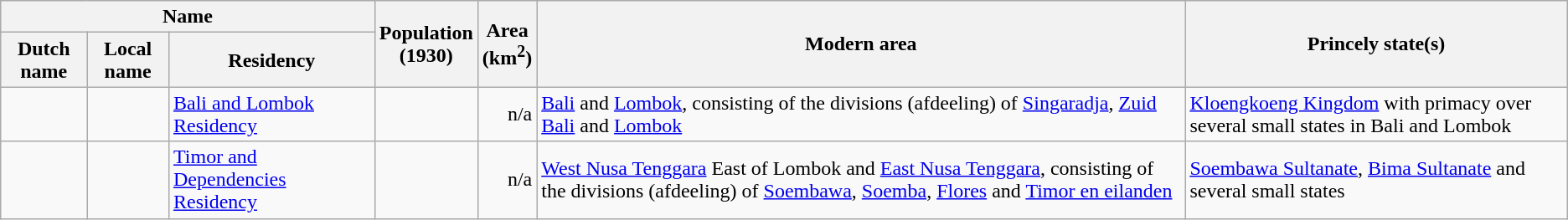<table class=wikitable>
<tr>
<th colspan=3>Name</th>
<th rowspan=2>Population<br>(1930)</th>
<th rowspan=2>Area<br>(km<sup>2</sup>)</th>
<th rowspan=2>Modern area</th>
<th rowspan=2>Princely state(s)</th>
</tr>
<tr>
<th>Dutch name</th>
<th>Local name</th>
<th>Residency</th>
</tr>
<tr>
<td></td>
<td></td>
<td><a href='#'>Bali and Lombok Residency</a></td>
<td align=right></td>
<td align=right>n/a</td>
<td><a href='#'>Bali</a> and <a href='#'>Lombok</a>, consisting of the divisions (afdeeling) of <a href='#'>Singaradja</a>, <a href='#'>Zuid Bali</a> and <a href='#'>Lombok</a></td>
<td><a href='#'>Kloengkoeng Kingdom</a> with primacy over several small states in Bali and Lombok</td>
</tr>
<tr>
<td></td>
<td></td>
<td><a href='#'>Timor and Dependencies Residency</a></td>
<td align=right></td>
<td align=right>n/a</td>
<td><a href='#'>West Nusa Tenggara</a> East of Lombok and <a href='#'>East Nusa Tenggara</a>, consisting of the divisions (afdeeling) of <a href='#'>Soembawa</a>, <a href='#'>Soemba</a>, <a href='#'>Flores</a> and <a href='#'>Timor en eilanden</a></td>
<td><a href='#'>Soembawa Sultanate</a>, <a href='#'>Bima Sultanate</a> and several small states</td>
</tr>
</table>
